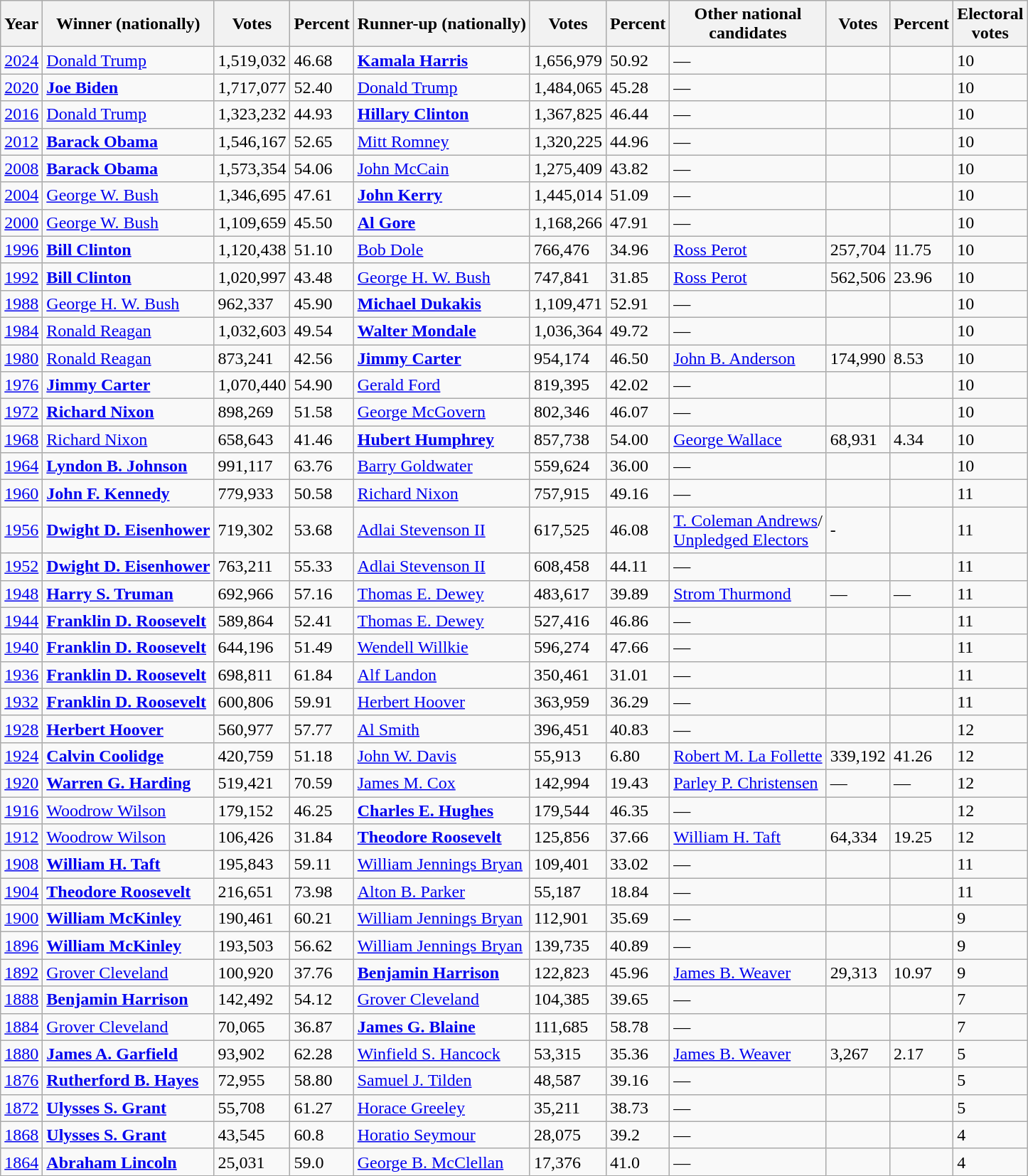<table class="wikitable sortable">
<tr>
<th data-sort-type="number">Year</th>
<th>Winner (nationally)</th>
<th data-sort-type="number">Votes</th>
<th data-sort-type="number">Percent</th>
<th>Runner-up (nationally)</th>
<th data-sort-type="number">Votes</th>
<th data-sort-type="number">Percent</th>
<th>Other national<br>candidates</th>
<th data-sort-type="number">Votes</th>
<th data-sort-type="number">Percent</th>
<th data-sort-type="number">Electoral<br>votes</th>
</tr>
<tr>
<td><a href='#'>2024</a></td>
<td><a href='#'>Donald Trump</a></td>
<td>1,519,032</td>
<td>46.68</td>
<td><strong><a href='#'>Kamala Harris</a></strong></td>
<td>1,656,979</td>
<td>50.92</td>
<td>—</td>
<td></td>
<td></td>
<td>10</td>
</tr>
<tr>
<td><a href='#'>2020</a></td>
<td><strong><a href='#'>Joe Biden</a></strong></td>
<td>1,717,077</td>
<td>52.40</td>
<td><a href='#'>Donald Trump</a></td>
<td>1,484,065</td>
<td>45.28</td>
<td>—</td>
<td></td>
<td></td>
<td>10</td>
</tr>
<tr>
<td><a href='#'>2016</a></td>
<td><a href='#'>Donald Trump</a></td>
<td>1,323,232</td>
<td>44.93</td>
<td><strong><a href='#'>Hillary Clinton</a></strong></td>
<td>1,367,825</td>
<td>46.44</td>
<td>—</td>
<td></td>
<td></td>
<td>10</td>
</tr>
<tr>
<td><a href='#'>2012</a></td>
<td><strong><a href='#'>Barack Obama</a></strong></td>
<td>1,546,167</td>
<td>52.65</td>
<td><a href='#'>Mitt Romney</a></td>
<td>1,320,225</td>
<td>44.96</td>
<td>—</td>
<td></td>
<td></td>
<td>10</td>
</tr>
<tr>
<td><a href='#'>2008</a></td>
<td><strong><a href='#'>Barack Obama</a></strong></td>
<td>1,573,354</td>
<td>54.06</td>
<td><a href='#'>John McCain</a></td>
<td>1,275,409</td>
<td>43.82</td>
<td>—</td>
<td></td>
<td></td>
<td>10</td>
</tr>
<tr>
<td><a href='#'>2004</a></td>
<td><a href='#'>George W. Bush</a></td>
<td>1,346,695</td>
<td>47.61</td>
<td><strong><a href='#'>John Kerry</a></strong></td>
<td>1,445,014</td>
<td>51.09</td>
<td>—</td>
<td></td>
<td></td>
<td>10 </td>
</tr>
<tr>
<td><a href='#'>2000</a></td>
<td><a href='#'>George W. Bush</a></td>
<td>1,109,659</td>
<td>45.50</td>
<td><strong><a href='#'>Al Gore</a></strong></td>
<td>1,168,266</td>
<td>47.91</td>
<td>—</td>
<td></td>
<td></td>
<td>10</td>
</tr>
<tr>
<td><a href='#'>1996</a></td>
<td><strong><a href='#'>Bill Clinton</a></strong></td>
<td>1,120,438</td>
<td>51.10</td>
<td><a href='#'>Bob Dole</a></td>
<td>766,476</td>
<td>34.96</td>
<td><a href='#'>Ross Perot</a></td>
<td>257,704</td>
<td>11.75</td>
<td>10</td>
</tr>
<tr>
<td><a href='#'>1992</a></td>
<td><strong><a href='#'>Bill Clinton</a></strong></td>
<td>1,020,997</td>
<td>43.48</td>
<td><a href='#'>George H. W. Bush</a></td>
<td>747,841</td>
<td>31.85</td>
<td><a href='#'>Ross Perot</a></td>
<td>562,506</td>
<td>23.96</td>
<td>10</td>
</tr>
<tr>
<td><a href='#'>1988</a></td>
<td><a href='#'>George H. W. Bush</a></td>
<td>962,337</td>
<td>45.90</td>
<td><strong><a href='#'>Michael Dukakis</a></strong></td>
<td>1,109,471</td>
<td>52.91</td>
<td>—</td>
<td></td>
<td></td>
<td>10</td>
</tr>
<tr>
<td><a href='#'>1984</a></td>
<td><a href='#'>Ronald Reagan</a></td>
<td>1,032,603</td>
<td>49.54</td>
<td><strong><a href='#'>Walter Mondale</a></strong></td>
<td>1,036,364</td>
<td>49.72</td>
<td>—</td>
<td></td>
<td></td>
<td>10</td>
</tr>
<tr>
<td><a href='#'>1980</a></td>
<td><a href='#'>Ronald Reagan</a></td>
<td>873,241</td>
<td>42.56</td>
<td><strong><a href='#'>Jimmy Carter</a></strong></td>
<td>954,174</td>
<td>46.50</td>
<td><a href='#'>John B. Anderson</a></td>
<td>174,990</td>
<td>8.53</td>
<td>10</td>
</tr>
<tr>
<td><a href='#'>1976</a></td>
<td><strong><a href='#'>Jimmy Carter</a></strong></td>
<td>1,070,440</td>
<td>54.90</td>
<td><a href='#'>Gerald Ford</a></td>
<td>819,395</td>
<td>42.02</td>
<td>—</td>
<td></td>
<td></td>
<td>10</td>
</tr>
<tr>
<td><a href='#'>1972</a></td>
<td><strong><a href='#'>Richard Nixon</a></strong></td>
<td>898,269</td>
<td>51.58</td>
<td><a href='#'>George McGovern</a></td>
<td>802,346</td>
<td>46.07</td>
<td>—</td>
<td></td>
<td></td>
<td>10</td>
</tr>
<tr>
<td><a href='#'>1968</a></td>
<td><a href='#'>Richard Nixon</a></td>
<td>658,643</td>
<td>41.46</td>
<td><strong><a href='#'>Hubert Humphrey</a></strong></td>
<td>857,738</td>
<td>54.00</td>
<td><a href='#'>George Wallace</a></td>
<td>68,931</td>
<td>4.34</td>
<td>10</td>
</tr>
<tr>
<td><a href='#'>1964</a></td>
<td><strong><a href='#'>Lyndon B. Johnson</a></strong></td>
<td>991,117</td>
<td>63.76</td>
<td><a href='#'>Barry Goldwater</a></td>
<td>559,624</td>
<td>36.00</td>
<td>—</td>
<td></td>
<td></td>
<td>10</td>
</tr>
<tr>
<td><a href='#'>1960</a></td>
<td><strong><a href='#'>John F. Kennedy</a></strong></td>
<td>779,933</td>
<td>50.58</td>
<td><a href='#'>Richard Nixon</a></td>
<td>757,915</td>
<td>49.16</td>
<td>—</td>
<td></td>
<td></td>
<td>11</td>
</tr>
<tr>
<td><a href='#'>1956</a></td>
<td><strong><a href='#'>Dwight D. Eisenhower</a></strong></td>
<td>719,302</td>
<td>53.68</td>
<td><a href='#'>Adlai Stevenson II</a></td>
<td>617,525</td>
<td>46.08</td>
<td><a href='#'>T. Coleman Andrews</a>/<br><a href='#'>Unpledged Electors</a></td>
<td>-</td>
<td></td>
<td>11</td>
</tr>
<tr>
<td><a href='#'>1952</a></td>
<td><strong><a href='#'>Dwight D. Eisenhower</a></strong></td>
<td>763,211</td>
<td>55.33</td>
<td><a href='#'>Adlai Stevenson II</a></td>
<td>608,458</td>
<td>44.11</td>
<td>—</td>
<td></td>
<td></td>
<td>11</td>
</tr>
<tr>
<td><a href='#'>1948</a></td>
<td><strong><a href='#'>Harry S. Truman</a></strong></td>
<td>692,966</td>
<td>57.16</td>
<td><a href='#'>Thomas E. Dewey</a></td>
<td>483,617</td>
<td>39.89</td>
<td><a href='#'>Strom Thurmond</a></td>
<td>—</td>
<td>—</td>
<td>11</td>
</tr>
<tr>
<td><a href='#'>1944</a></td>
<td><strong><a href='#'>Franklin D. Roosevelt</a></strong></td>
<td>589,864</td>
<td>52.41</td>
<td><a href='#'>Thomas E. Dewey</a></td>
<td>527,416</td>
<td>46.86</td>
<td>—</td>
<td></td>
<td></td>
<td>11</td>
</tr>
<tr>
<td><a href='#'>1940</a></td>
<td><strong><a href='#'>Franklin D. Roosevelt</a></strong></td>
<td>644,196</td>
<td>51.49</td>
<td><a href='#'>Wendell Willkie</a></td>
<td>596,274</td>
<td>47.66</td>
<td>—</td>
<td></td>
<td></td>
<td>11</td>
</tr>
<tr>
<td><a href='#'>1936</a></td>
<td><strong><a href='#'>Franklin D. Roosevelt</a></strong></td>
<td>698,811</td>
<td>61.84</td>
<td><a href='#'>Alf Landon</a></td>
<td>350,461</td>
<td>31.01</td>
<td>—</td>
<td></td>
<td></td>
<td>11</td>
</tr>
<tr>
<td><a href='#'>1932</a></td>
<td><strong><a href='#'>Franklin D. Roosevelt</a></strong></td>
<td>600,806</td>
<td>59.91</td>
<td><a href='#'>Herbert Hoover</a></td>
<td>363,959</td>
<td>36.29</td>
<td>—</td>
<td></td>
<td></td>
<td>11</td>
</tr>
<tr>
<td><a href='#'>1928</a></td>
<td><strong><a href='#'>Herbert Hoover</a></strong></td>
<td>560,977</td>
<td>57.77</td>
<td><a href='#'>Al Smith</a></td>
<td>396,451</td>
<td>40.83</td>
<td>—</td>
<td></td>
<td></td>
<td>12</td>
</tr>
<tr>
<td><a href='#'>1924</a></td>
<td><strong><a href='#'>Calvin Coolidge</a></strong></td>
<td>420,759</td>
<td>51.18</td>
<td><a href='#'>John W. Davis</a></td>
<td>55,913</td>
<td>6.80</td>
<td><a href='#'>Robert M. La Follette</a></td>
<td>339,192</td>
<td>41.26</td>
<td>12</td>
</tr>
<tr>
<td><a href='#'>1920</a></td>
<td><strong><a href='#'>Warren G. Harding</a></strong></td>
<td>519,421</td>
<td>70.59</td>
<td><a href='#'>James M. Cox</a></td>
<td>142,994</td>
<td>19.43</td>
<td><a href='#'>Parley P. Christensen</a></td>
<td>—</td>
<td>—</td>
<td>12</td>
</tr>
<tr>
<td><a href='#'>1916</a></td>
<td><a href='#'>Woodrow Wilson</a></td>
<td>179,152</td>
<td>46.25</td>
<td><strong><a href='#'>Charles E. Hughes</a></strong></td>
<td>179,544</td>
<td>46.35</td>
<td>—</td>
<td></td>
<td></td>
<td>12</td>
</tr>
<tr>
<td><a href='#'>1912</a></td>
<td><a href='#'>Woodrow Wilson</a></td>
<td>106,426</td>
<td>31.84</td>
<td><strong><a href='#'>Theodore Roosevelt</a></strong></td>
<td>125,856</td>
<td>37.66</td>
<td><a href='#'>William H. Taft</a></td>
<td>64,334</td>
<td>19.25</td>
<td>12</td>
</tr>
<tr>
<td><a href='#'>1908</a></td>
<td><strong><a href='#'>William H. Taft</a></strong></td>
<td>195,843</td>
<td>59.11</td>
<td><a href='#'>William Jennings Bryan</a></td>
<td>109,401</td>
<td>33.02</td>
<td>—</td>
<td></td>
<td></td>
<td>11</td>
</tr>
<tr>
<td><a href='#'>1904</a></td>
<td><strong><a href='#'>Theodore Roosevelt</a></strong></td>
<td>216,651</td>
<td>73.98</td>
<td><a href='#'>Alton B. Parker</a></td>
<td>55,187</td>
<td>18.84</td>
<td>—</td>
<td></td>
<td></td>
<td>11</td>
</tr>
<tr>
<td><a href='#'>1900</a></td>
<td><strong><a href='#'>William McKinley</a></strong></td>
<td>190,461</td>
<td>60.21</td>
<td><a href='#'>William Jennings Bryan</a></td>
<td>112,901</td>
<td>35.69</td>
<td>—</td>
<td></td>
<td></td>
<td>9</td>
</tr>
<tr>
<td><a href='#'>1896</a></td>
<td><strong><a href='#'>William McKinley</a></strong></td>
<td>193,503</td>
<td>56.62</td>
<td><a href='#'>William Jennings Bryan</a></td>
<td>139,735</td>
<td>40.89</td>
<td>—</td>
<td></td>
<td></td>
<td>9</td>
</tr>
<tr>
<td><a href='#'>1892</a></td>
<td><a href='#'>Grover Cleveland</a></td>
<td>100,920</td>
<td>37.76</td>
<td><strong><a href='#'>Benjamin Harrison</a></strong></td>
<td>122,823</td>
<td>45.96</td>
<td><a href='#'>James B. Weaver</a></td>
<td>29,313</td>
<td>10.97</td>
<td>9</td>
</tr>
<tr>
<td><a href='#'>1888</a></td>
<td><strong><a href='#'>Benjamin Harrison</a></strong></td>
<td>142,492</td>
<td>54.12</td>
<td><a href='#'>Grover Cleveland</a></td>
<td>104,385</td>
<td>39.65</td>
<td>—</td>
<td></td>
<td></td>
<td>7</td>
</tr>
<tr>
<td><a href='#'>1884</a></td>
<td><a href='#'>Grover Cleveland</a></td>
<td>70,065</td>
<td>36.87</td>
<td><strong><a href='#'>James G. Blaine</a></strong></td>
<td>111,685</td>
<td>58.78</td>
<td>—</td>
<td></td>
<td></td>
<td>7</td>
</tr>
<tr>
<td><a href='#'>1880</a></td>
<td><strong><a href='#'>James A. Garfield</a></strong></td>
<td>93,902</td>
<td>62.28</td>
<td><a href='#'>Winfield S. Hancock</a></td>
<td>53,315</td>
<td>35.36</td>
<td><a href='#'>James B. Weaver</a></td>
<td>3,267</td>
<td>2.17</td>
<td>5</td>
</tr>
<tr>
<td><a href='#'>1876</a></td>
<td><strong><a href='#'>Rutherford B. Hayes</a></strong></td>
<td>72,955</td>
<td>58.80</td>
<td><a href='#'>Samuel J. Tilden</a></td>
<td>48,587</td>
<td>39.16</td>
<td>—</td>
<td></td>
<td></td>
<td>5</td>
</tr>
<tr>
<td><a href='#'>1872</a></td>
<td><strong><a href='#'>Ulysses S. Grant</a></strong></td>
<td>55,708</td>
<td>61.27</td>
<td><a href='#'>Horace Greeley</a></td>
<td>35,211</td>
<td>38.73</td>
<td>—</td>
<td></td>
<td></td>
<td>5</td>
</tr>
<tr>
<td><a href='#'>1868</a></td>
<td><strong><a href='#'>Ulysses S. Grant</a></strong></td>
<td>43,545</td>
<td>60.8</td>
<td><a href='#'>Horatio Seymour</a></td>
<td>28,075</td>
<td>39.2</td>
<td>—</td>
<td></td>
<td></td>
<td>4</td>
</tr>
<tr>
<td><a href='#'>1864</a></td>
<td><strong><a href='#'>Abraham Lincoln</a></strong></td>
<td>25,031</td>
<td>59.0</td>
<td><a href='#'>George B. McClellan</a></td>
<td>17,376</td>
<td>41.0</td>
<td>—</td>
<td></td>
<td></td>
<td>4</td>
</tr>
</table>
